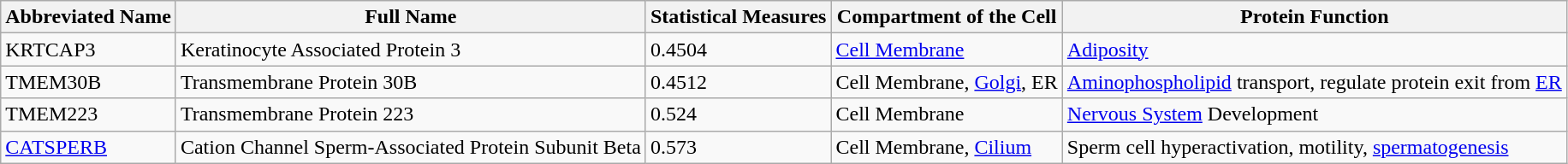<table class="wikitable sortable">
<tr>
<th>Abbreviated Name</th>
<th>Full Name</th>
<th>Statistical Measures</th>
<th>Compartment of the Cell</th>
<th>Protein Function</th>
</tr>
<tr>
<td>KRTCAP3</td>
<td>Keratinocyte Associated Protein 3</td>
<td>0.4504</td>
<td><a href='#'>Cell Membrane</a></td>
<td><a href='#'>Adiposity</a></td>
</tr>
<tr>
<td>TMEM30B</td>
<td>Transmembrane Protein 30B</td>
<td>0.4512</td>
<td>Cell Membrane, <a href='#'>Golgi</a>, ER</td>
<td><a href='#'>Aminophospholipid</a> transport, regulate protein exit from <a href='#'>ER</a></td>
</tr>
<tr>
<td>TMEM223</td>
<td>Transmembrane Protein 223</td>
<td>0.524</td>
<td>Cell Membrane</td>
<td><a href='#'>Nervous System</a> Development</td>
</tr>
<tr>
<td><a href='#'>CATSPERB</a></td>
<td>Cation Channel Sperm-Associated Protein Subunit Beta</td>
<td>0.573</td>
<td>Cell Membrane, <a href='#'>Cilium</a></td>
<td>Sperm cell hyperactivation, motility, <a href='#'>spermatogenesis</a></td>
</tr>
</table>
